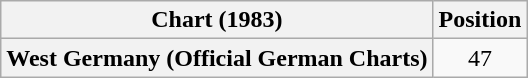<table class="wikitable plainrowheaders" style="text-align:center">
<tr>
<th scope="col">Chart (1983)</th>
<th scope="col">Position</th>
</tr>
<tr>
<th scope="row">West Germany (Official German Charts)</th>
<td>47</td>
</tr>
</table>
